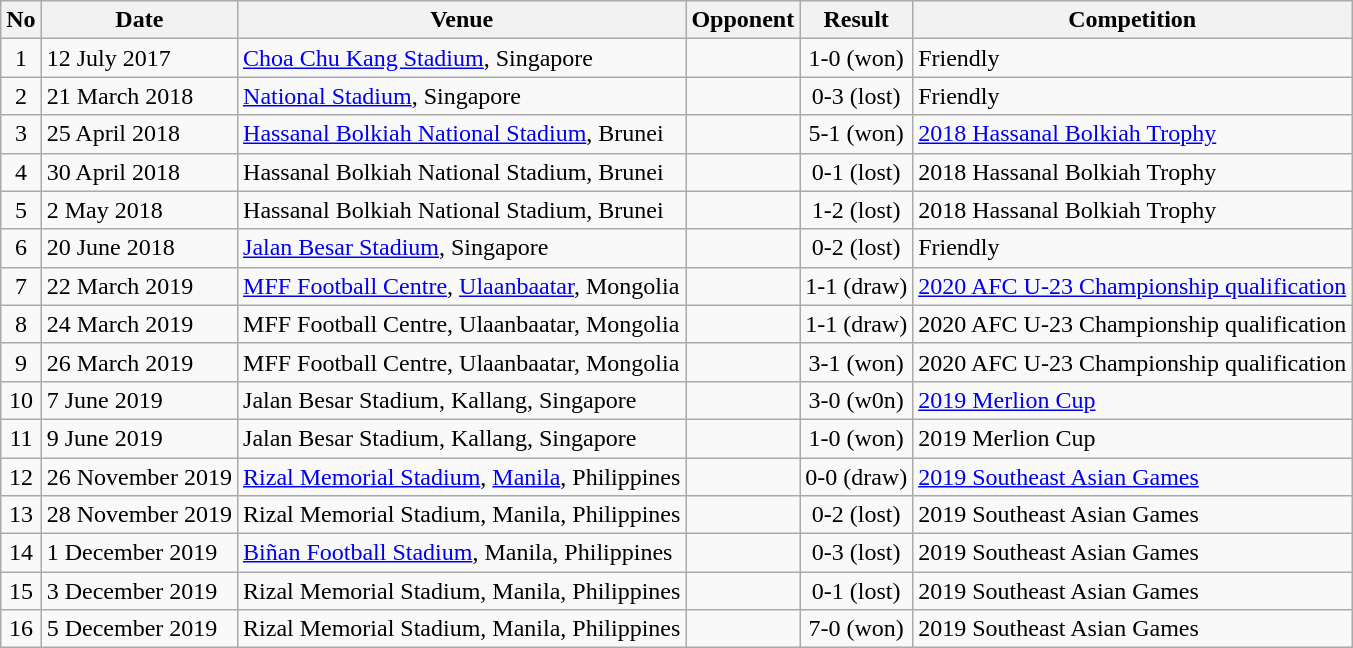<table class="wikitable">
<tr>
<th>No</th>
<th>Date</th>
<th>Venue</th>
<th>Opponent</th>
<th>Result</th>
<th>Competition</th>
</tr>
<tr>
<td align=center>1</td>
<td>12 July 2017</td>
<td><a href='#'>Choa Chu Kang Stadium</a>, Singapore</td>
<td></td>
<td align=center>1-0 (won)</td>
<td>Friendly</td>
</tr>
<tr>
<td align=center>2</td>
<td>21 March 2018</td>
<td><a href='#'>National Stadium</a>, Singapore</td>
<td></td>
<td align=center>0-3 (lost)</td>
<td>Friendly</td>
</tr>
<tr>
<td align=center>3</td>
<td>25 April 2018</td>
<td><a href='#'>Hassanal Bolkiah National Stadium</a>, Brunei</td>
<td></td>
<td align=center>5-1 (won)</td>
<td><a href='#'>2018 Hassanal Bolkiah Trophy</a></td>
</tr>
<tr>
<td align=center>4</td>
<td>30 April 2018</td>
<td>Hassanal Bolkiah National Stadium, Brunei</td>
<td></td>
<td align=center>0-1 (lost)</td>
<td>2018 Hassanal Bolkiah Trophy</td>
</tr>
<tr>
<td align=center>5</td>
<td>2 May 2018</td>
<td>Hassanal Bolkiah National Stadium, Brunei</td>
<td></td>
<td align=center>1-2 (lost)</td>
<td>2018 Hassanal Bolkiah Trophy</td>
</tr>
<tr>
<td align=center>6</td>
<td>20 June 2018</td>
<td><a href='#'>Jalan Besar Stadium</a>, Singapore</td>
<td></td>
<td align=center>0-2 (lost)</td>
<td>Friendly</td>
</tr>
<tr>
<td align=center>7</td>
<td>22 March 2019</td>
<td><a href='#'>MFF Football Centre</a>, <a href='#'>Ulaanbaatar</a>, Mongolia</td>
<td></td>
<td align=center>1-1 (draw)</td>
<td><a href='#'>2020 AFC U-23 Championship qualification</a></td>
</tr>
<tr>
<td align=center>8</td>
<td>24 March 2019</td>
<td>MFF Football Centre, Ulaanbaatar, Mongolia</td>
<td></td>
<td align=center>1-1 (draw)</td>
<td>2020 AFC U-23 Championship qualification</td>
</tr>
<tr>
<td align=center>9</td>
<td>26 March 2019</td>
<td>MFF Football Centre, Ulaanbaatar, Mongolia</td>
<td></td>
<td align=center>3-1 (won)</td>
<td>2020 AFC U-23 Championship qualification</td>
</tr>
<tr>
<td align=center>10</td>
<td>7 June 2019</td>
<td>Jalan Besar Stadium, Kallang, Singapore</td>
<td></td>
<td align=center>3-0 (w0n)</td>
<td><a href='#'>2019 Merlion Cup</a></td>
</tr>
<tr>
<td align=center>11</td>
<td>9 June 2019</td>
<td>Jalan Besar Stadium, Kallang, Singapore</td>
<td></td>
<td align=center>1-0 (won)</td>
<td>2019 Merlion Cup</td>
</tr>
<tr>
<td align=center>12</td>
<td>26 November 2019</td>
<td><a href='#'>Rizal Memorial Stadium</a>, <a href='#'>Manila</a>, Philippines</td>
<td></td>
<td align=center>0-0 (draw)</td>
<td><a href='#'>2019 Southeast Asian Games</a></td>
</tr>
<tr>
<td align=center>13</td>
<td>28 November 2019</td>
<td>Rizal Memorial Stadium, Manila, Philippines</td>
<td></td>
<td align=center>0-2 (lost)</td>
<td>2019 Southeast Asian Games</td>
</tr>
<tr>
<td align=center>14</td>
<td>1 December 2019</td>
<td><a href='#'>Biñan Football Stadium</a>, Manila, Philippines</td>
<td></td>
<td align=center>0-3 (lost)</td>
<td>2019 Southeast Asian Games</td>
</tr>
<tr>
<td align=center>15</td>
<td>3 December 2019</td>
<td>Rizal Memorial Stadium, Manila, Philippines</td>
<td></td>
<td align=center>0-1 (lost)</td>
<td>2019 Southeast Asian Games</td>
</tr>
<tr>
<td align=center>16</td>
<td>5 December 2019</td>
<td>Rizal Memorial Stadium, Manila, Philippines</td>
<td></td>
<td align=center>7-0 (won)</td>
<td>2019 Southeast Asian Games</td>
</tr>
</table>
